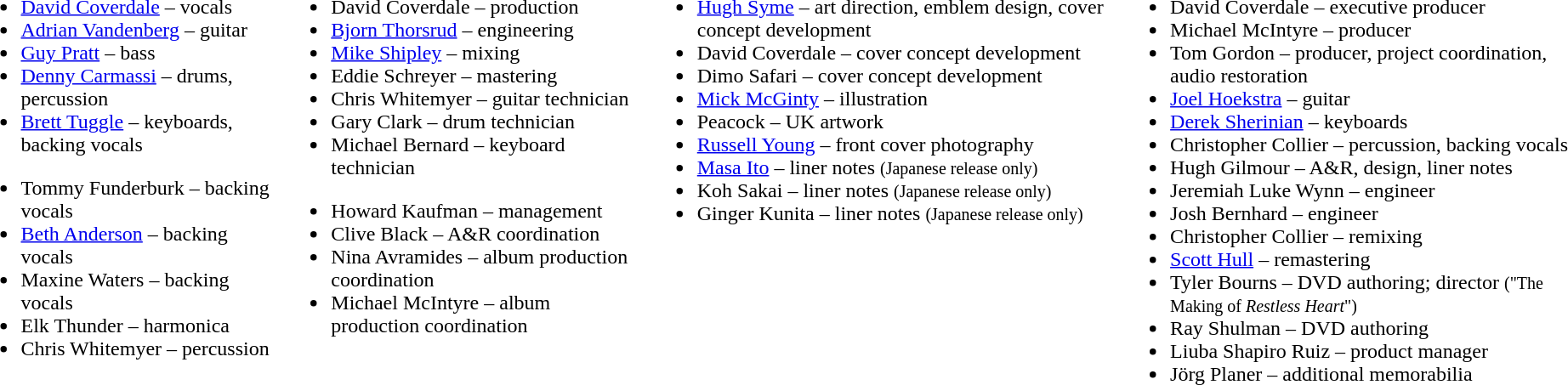<table>
<tr>
<td valign=top><br><ul><li><a href='#'>David Coverdale</a> – vocals</li><li><a href='#'>Adrian Vandenberg</a> – guitar</li><li><a href='#'>Guy Pratt</a> – bass</li><li><a href='#'>Denny Carmassi</a> – drums, percussion</li><li><a href='#'>Brett Tuggle</a> – keyboards, backing vocals</li></ul><ul><li>Tommy Funderburk – backing vocals</li><li><a href='#'>Beth Anderson</a> – backing vocals</li><li>Maxine Waters – backing vocals</li><li>Elk Thunder – harmonica</li><li>Chris Whitemyer – percussion</li></ul></td>
<td valign=top><br><ul><li>David Coverdale – production</li><li><a href='#'>Bjorn Thorsrud</a> – engineering</li><li><a href='#'>Mike Shipley</a> – mixing</li><li>Eddie Schreyer – mastering</li><li>Chris Whitemyer – guitar technician</li><li>Gary Clark – drum technician</li><li>Michael Bernard – keyboard technician</li></ul><ul><li>Howard Kaufman – management</li><li>Clive Black – A&R coordination</li><li>Nina Avramides – album production coordination</li><li>Michael McIntyre – album production coordination</li></ul></td>
<td valign=top><br><ul><li><a href='#'>Hugh Syme</a> – art direction, emblem design, cover concept development</li><li>David Coverdale – cover concept development</li><li>Dimo Safari – cover concept development</li><li><a href='#'>Mick McGinty</a> – illustration</li><li>Peacock – UK artwork</li><li><a href='#'>Russell Young</a> – front cover photography</li><li><a href='#'>Masa Ito</a> – liner notes <small>(Japanese release only)</small></li><li>Koh Sakai – liner notes <small>(Japanese release only)</small></li><li>Ginger Kunita – liner notes <small>(Japanese release only)</small></li></ul></td>
<td valign=top><br><ul><li>David Coverdale – executive producer</li><li>Michael McIntyre – producer</li><li>Tom Gordon – producer, project coordination, audio restoration</li><li><a href='#'>Joel Hoekstra</a> – guitar</li><li><a href='#'>Derek Sherinian</a> – keyboards</li><li>Christopher Collier – percussion, backing vocals</li><li>Hugh Gilmour – A&R, design, liner notes</li><li>Jeremiah Luke Wynn – engineer</li><li>Josh Bernhard – engineer</li><li>Christopher Collier – remixing</li><li><a href='#'>Scott Hull</a> – remastering</li><li>Tyler Bourns – DVD authoring; director <small>("The Making of <em>Restless Heart</em>")</small></li><li>Ray Shulman – DVD authoring</li><li>Liuba Shapiro Ruiz – product manager</li><li>Jörg Planer – additional memorabilia</li></ul></td>
</tr>
</table>
